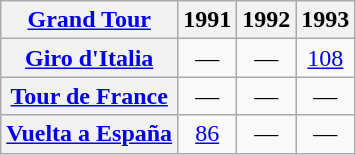<table class="wikitable plainrowheaders">
<tr>
<th scope="col"><a href='#'>Grand Tour</a></th>
<th scope="col">1991</th>
<th scope="col">1992</th>
<th scope="col">1993</th>
</tr>
<tr style="text-align:center;">
<th scope="row"> <a href='#'>Giro d'Italia</a></th>
<td>—</td>
<td>—</td>
<td style="text-align:center;"><a href='#'>108</a></td>
</tr>
<tr style="text-align:center;">
<th scope="row"> <a href='#'>Tour de France</a></th>
<td>—</td>
<td>—</td>
<td>—</td>
</tr>
<tr style="text-align:center;">
<th scope="row"> <a href='#'>Vuelta a España</a></th>
<td style="text-align:center;"><a href='#'>86</a></td>
<td>—</td>
<td>—</td>
</tr>
</table>
